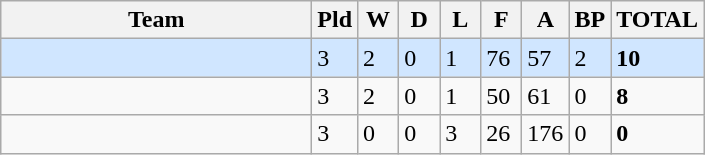<table class="wikitable">
<tr border=1 cellpadding=5 cellspacing=0>
<th width="200">Team</th>
<th width="20">Pld</th>
<th width="20">W</th>
<th width="20">D</th>
<th width="20">L</th>
<th width="20">F</th>
<th width="20">A</th>
<th width="20">BP</th>
<th width="20">TOTAL</th>
</tr>
<tr style="background: #D0E6FF;">
<td align=left></td>
<td>3</td>
<td>2</td>
<td>0</td>
<td>1</td>
<td>76</td>
<td>57</td>
<td>2</td>
<td><strong>10</strong></td>
</tr>
<tr>
<td align=left></td>
<td>3</td>
<td>2</td>
<td>0</td>
<td>1</td>
<td>50</td>
<td>61</td>
<td>0</td>
<td><strong>8</strong></td>
</tr>
<tr>
<td align=left></td>
<td>3</td>
<td>0</td>
<td>0</td>
<td>3</td>
<td>26</td>
<td>176</td>
<td>0</td>
<td><strong>0</strong></td>
</tr>
</table>
